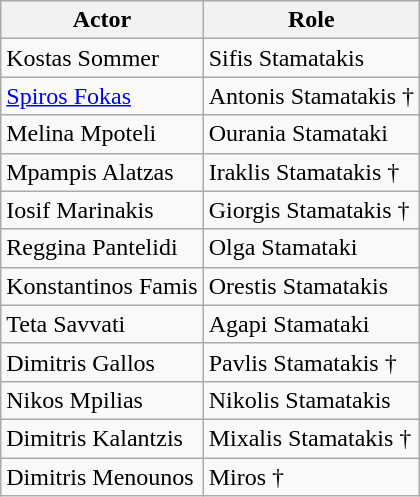<table class="wikitable">
<tr>
<th>Actor</th>
<th>Role</th>
</tr>
<tr>
<td>Kostas Sommer</td>
<td>Sifis Stamatakis</td>
</tr>
<tr>
<td><a href='#'>Spiros Fokas</a></td>
<td>Antonis Stamatakis †</td>
</tr>
<tr>
<td>Melina Mpoteli</td>
<td>Ourania Stamataki</td>
</tr>
<tr>
<td>Mpampis Alatzas</td>
<td>Iraklis Stamatakis †</td>
</tr>
<tr>
<td>Iosif Marinakis</td>
<td>Giorgis Stamatakis †</td>
</tr>
<tr>
<td>Reggina Pantelidi</td>
<td>Olga Stamataki</td>
</tr>
<tr>
<td>Konstantinos Famis</td>
<td>Orestis Stamatakis</td>
</tr>
<tr>
<td>Teta Savvati</td>
<td>Agapi Stamataki</td>
</tr>
<tr>
<td>Dimitris Gallos</td>
<td>Pavlis Stamatakis †</td>
</tr>
<tr>
<td>Nikos Mpilias</td>
<td>Nikolis Stamatakis</td>
</tr>
<tr>
<td>Dimitris Kalantzis</td>
<td>Mixalis Stamatakis †</td>
</tr>
<tr>
<td>Dimitris Menounos</td>
<td>Miros †</td>
</tr>
</table>
